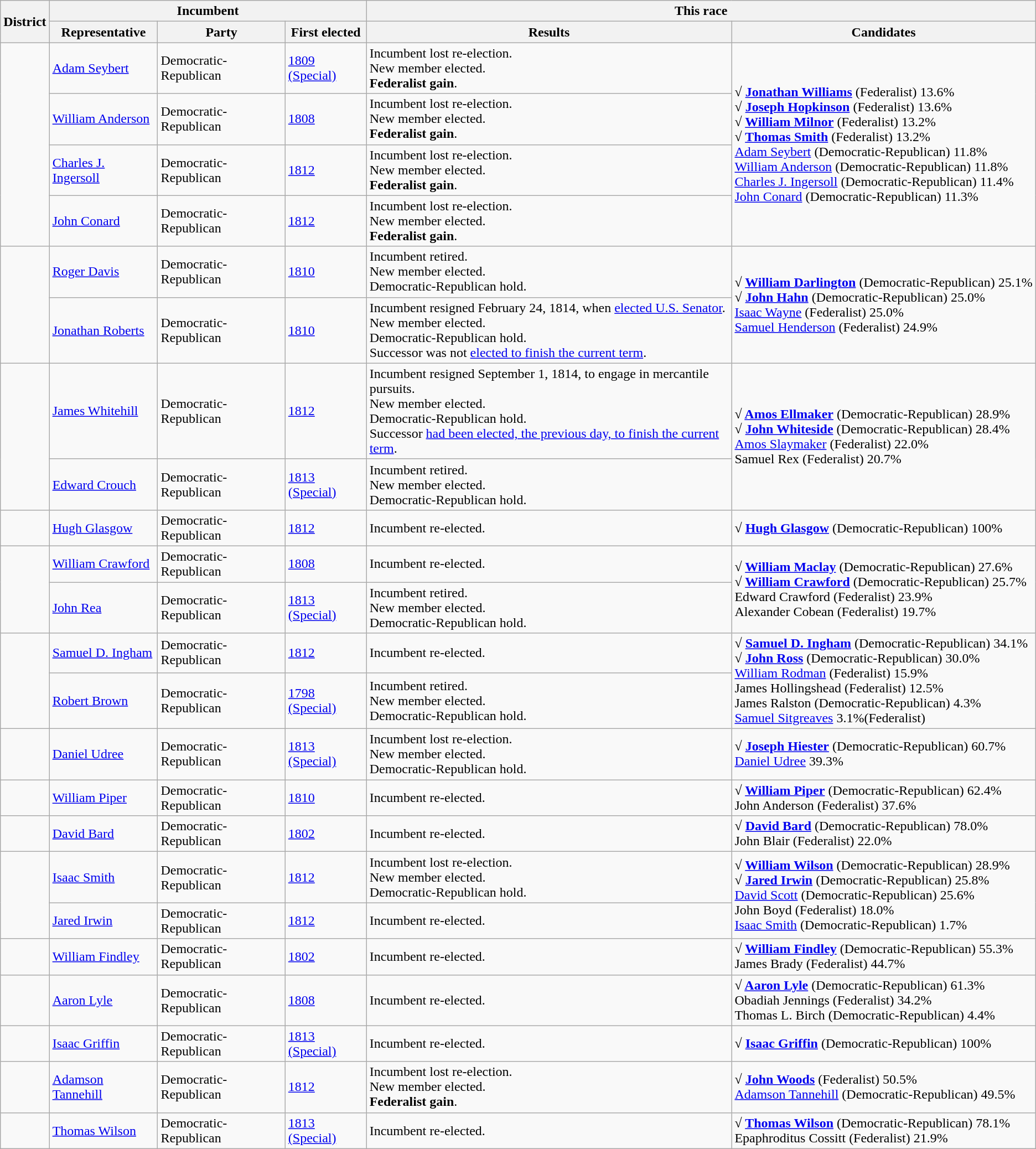<table class=wikitable>
<tr>
<th rowspan=2>District</th>
<th colspan=3>Incumbent</th>
<th colspan=2>This race</th>
</tr>
<tr>
<th>Representative</th>
<th>Party</th>
<th>First elected</th>
<th>Results</th>
<th>Candidates</th>
</tr>
<tr>
<td rowspan=4><br></td>
<td><a href='#'>Adam Seybert</a></td>
<td>Democratic-Republican</td>
<td><a href='#'>1809 (Special)</a></td>
<td>Incumbent lost re-election.<br>New member elected.<br><strong>Federalist gain</strong>.</td>
<td rowspan=4 nowrap><strong>√ <a href='#'>Jonathan Williams</a></strong> (Federalist) 13.6%<br><strong>√ <a href='#'>Joseph Hopkinson</a></strong> (Federalist) 13.6%<br><strong>√ <a href='#'>William Milnor</a></strong> (Federalist) 13.2%<br><strong>√ <a href='#'>Thomas Smith</a></strong> (Federalist) 13.2%<br><a href='#'>Adam Seybert</a> (Democratic-Republican) 11.8%<br><a href='#'>William Anderson</a> (Democratic-Republican) 11.8%<br><a href='#'>Charles J. Ingersoll</a> (Democratic-Republican) 11.4%<br><a href='#'>John Conard</a> (Democratic-Republican) 11.3%</td>
</tr>
<tr>
<td><a href='#'>William Anderson</a></td>
<td>Democratic-Republican</td>
<td><a href='#'>1808</a></td>
<td>Incumbent lost re-election.<br>New member elected.<br><strong>Federalist gain</strong>.</td>
</tr>
<tr>
<td><a href='#'>Charles J. Ingersoll</a></td>
<td>Democratic-Republican</td>
<td><a href='#'>1812</a></td>
<td>Incumbent lost re-election.<br>New member elected.<br><strong>Federalist gain</strong>.</td>
</tr>
<tr>
<td><a href='#'>John Conard</a></td>
<td>Democratic-Republican</td>
<td><a href='#'>1812</a></td>
<td>Incumbent lost re-election.<br>New member elected.<br><strong>Federalist gain</strong>.</td>
</tr>
<tr>
<td rowspan=2><br></td>
<td><a href='#'>Roger Davis</a></td>
<td>Democratic-Republican</td>
<td><a href='#'>1810</a></td>
<td>Incumbent retired.<br>New member elected.<br>Democratic-Republican hold.</td>
<td rowspan=2 nowrap><strong>√ <a href='#'>William Darlington</a></strong> (Democratic-Republican) 25.1%<br><strong>√ <a href='#'>John Hahn</a></strong> (Democratic-Republican) 25.0%<br><a href='#'>Isaac Wayne</a> (Federalist) 25.0%<br><a href='#'>Samuel Henderson</a> (Federalist) 24.9%</td>
</tr>
<tr>
<td><a href='#'>Jonathan Roberts</a></td>
<td>Democratic-Republican</td>
<td><a href='#'>1810</a></td>
<td>Incumbent resigned February 24, 1814, when <a href='#'>elected U.S. Senator</a>.<br>New member elected.<br>Democratic-Republican hold.<br>Successor was not <a href='#'>elected to finish the current term</a>.</td>
</tr>
<tr>
<td rowspan=2><br></td>
<td><a href='#'>James Whitehill</a></td>
<td>Democratic-Republican</td>
<td><a href='#'>1812</a></td>
<td>Incumbent resigned September 1, 1814, to engage in mercantile pursuits.<br>New member elected.<br>Democratic-Republican hold.<br>Successor <a href='#'>had been elected, the previous day, to finish the current term</a>.</td>
<td rowspan=2 nowrap><strong>√ <a href='#'>Amos Ellmaker</a></strong> (Democratic-Republican) 28.9%<br><strong>√ <a href='#'>John Whiteside</a></strong> (Democratic-Republican) 28.4%<br><a href='#'>Amos Slaymaker</a> (Federalist) 22.0%<br>Samuel Rex (Federalist) 20.7%</td>
</tr>
<tr>
<td><a href='#'>Edward Crouch</a></td>
<td>Democratic-Republican</td>
<td><a href='#'>1813 (Special)</a></td>
<td>Incumbent retired.<br>New member elected.<br>Democratic-Republican hold.</td>
</tr>
<tr>
<td></td>
<td><a href='#'>Hugh Glasgow</a></td>
<td>Democratic-Republican</td>
<td><a href='#'>1812</a></td>
<td>Incumbent re-elected.</td>
<td nowrap><strong>√ <a href='#'>Hugh Glasgow</a></strong> (Democratic-Republican) 100%</td>
</tr>
<tr>
<td rowspan=2><br></td>
<td><a href='#'>William Crawford</a></td>
<td>Democratic-Republican</td>
<td><a href='#'>1808</a></td>
<td>Incumbent re-elected.</td>
<td rowspan=2 nowrap><strong>√ <a href='#'>William Maclay</a></strong> (Democratic-Republican) 27.6%<br><strong>√ <a href='#'>William Crawford</a></strong> (Democratic-Republican) 25.7%<br>Edward Crawford (Federalist) 23.9%<br>Alexander Cobean (Federalist) 19.7%</td>
</tr>
<tr>
<td><a href='#'>John Rea</a></td>
<td>Democratic-Republican</td>
<td><a href='#'>1813 (Special)</a></td>
<td>Incumbent retired.<br>New member elected.<br>Democratic-Republican hold.</td>
</tr>
<tr>
<td rowspan=2><br></td>
<td><a href='#'>Samuel D. Ingham</a></td>
<td>Democratic-Republican</td>
<td><a href='#'>1812</a></td>
<td>Incumbent re-elected.</td>
<td rowspan=2 nowrap><strong>√ <a href='#'>Samuel D. Ingham</a></strong> (Democratic-Republican) 34.1%<br><strong>√ <a href='#'>John Ross</a></strong> (Democratic-Republican) 30.0%<br><a href='#'>William Rodman</a> (Federalist) 15.9%<br>James Hollingshead (Federalist) 12.5%<br>James Ralston (Democratic-Republican) 4.3%<br><a href='#'>Samuel Sitgreaves</a> 3.1%(Federalist)</td>
</tr>
<tr>
<td><a href='#'>Robert Brown</a></td>
<td>Democratic-Republican</td>
<td><a href='#'>1798 (Special)</a></td>
<td>Incumbent retired.<br>New member elected.<br>Democratic-Republican hold.</td>
</tr>
<tr>
<td></td>
<td><a href='#'>Daniel Udree</a></td>
<td>Democratic-Republican</td>
<td><a href='#'>1813 (Special)</a></td>
<td>Incumbent lost re-election.<br>New member elected.<br>Democratic-Republican hold.</td>
<td nowrap><strong>√ <a href='#'>Joseph Hiester</a></strong> (Democratic-Republican) 60.7%<br><a href='#'>Daniel Udree</a> 39.3%</td>
</tr>
<tr>
<td></td>
<td><a href='#'>William Piper</a></td>
<td>Democratic-Republican</td>
<td><a href='#'>1810</a></td>
<td>Incumbent re-elected.</td>
<td nowrap><strong>√ <a href='#'>William Piper</a></strong> (Democratic-Republican) 62.4%<br>John Anderson (Federalist) 37.6%</td>
</tr>
<tr>
<td></td>
<td><a href='#'>David Bard</a></td>
<td>Democratic-Republican</td>
<td><a href='#'>1802</a></td>
<td>Incumbent re-elected.</td>
<td nowrap><strong>√ <a href='#'>David Bard</a></strong> (Democratic-Republican) 78.0%<br>John Blair (Federalist) 22.0%</td>
</tr>
<tr>
<td rowspan=2><br></td>
<td><a href='#'>Isaac Smith</a></td>
<td>Democratic-Republican</td>
<td><a href='#'>1812</a></td>
<td>Incumbent lost re-election.<br>New member elected.<br>Democratic-Republican hold.</td>
<td rowspan=2 nowrap><strong>√ <a href='#'>William Wilson</a></strong> (Democratic-Republican) 28.9%<br><strong>√ <a href='#'>Jared Irwin</a></strong> (Democratic-Republican) 25.8%<br><a href='#'>David Scott</a> (Democratic-Republican) 25.6%<br>John Boyd (Federalist) 18.0%<br><a href='#'>Isaac Smith</a> (Democratic-Republican) 1.7%</td>
</tr>
<tr>
<td><a href='#'>Jared Irwin</a></td>
<td>Democratic-Republican</td>
<td><a href='#'>1812</a></td>
<td>Incumbent re-elected.</td>
</tr>
<tr>
<td></td>
<td><a href='#'>William Findley</a></td>
<td>Democratic-Republican</td>
<td><a href='#'>1802</a></td>
<td>Incumbent re-elected.</td>
<td nowrap><strong>√ <a href='#'>William Findley</a></strong> (Democratic-Republican) 55.3%<br>James Brady (Federalist) 44.7%</td>
</tr>
<tr>
<td></td>
<td><a href='#'>Aaron Lyle</a></td>
<td>Democratic-Republican</td>
<td><a href='#'>1808</a></td>
<td>Incumbent re-elected.</td>
<td nowrap><strong>√ <a href='#'>Aaron Lyle</a></strong> (Democratic-Republican) 61.3%<br>Obadiah Jennings (Federalist) 34.2%<br>Thomas L. Birch (Democratic-Republican) 4.4%</td>
</tr>
<tr>
<td></td>
<td><a href='#'>Isaac Griffin</a></td>
<td>Democratic-Republican</td>
<td><a href='#'>1813 (Special)</a></td>
<td>Incumbent re-elected.</td>
<td nowrap><strong>√ <a href='#'>Isaac Griffin</a></strong> (Democratic-Republican) 100%</td>
</tr>
<tr>
<td></td>
<td><a href='#'>Adamson Tannehill</a></td>
<td>Democratic-Republican</td>
<td><a href='#'>1812</a></td>
<td>Incumbent lost re-election.<br>New member elected.<br><strong>Federalist gain</strong>.</td>
<td nowrap><strong>√ <a href='#'>John Woods</a></strong> (Federalist) 50.5%<br><a href='#'>Adamson Tannehill</a> (Democratic-Republican) 49.5%</td>
</tr>
<tr>
<td></td>
<td><a href='#'>Thomas Wilson</a></td>
<td>Democratic-Republican</td>
<td><a href='#'>1813 (Special)</a></td>
<td>Incumbent re-elected.</td>
<td nowrap><strong>√ <a href='#'>Thomas Wilson</a></strong> (Democratic-Republican) 78.1%<br>Epaphroditus Cossitt (Federalist) 21.9%</td>
</tr>
</table>
